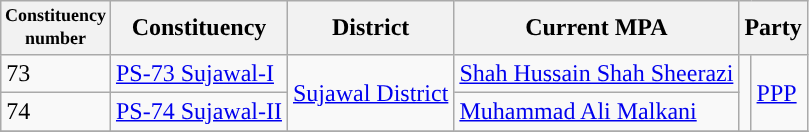<table class="wikitable">
<tr>
<th width="50px" style="font-size:75%">Constituency number</th>
<th>Constituency</th>
<th>District</th>
<th>Current MPA</th>
<th colspan="2">Party</th>
</tr>
<tr>
<td>73</td>
<td><a href='#'>PS-73 Sujawal-I</a></td>
<td rowspan="2"><a href='#'>Sujawal District</a></td>
<td><a href='#'>Shah Hussain Shah Sheerazi</a></td>
<td rowspan="2"></td>
<td rowspan="2"><a href='#'>PPP</a></td>
</tr>
<tr>
<td>74</td>
<td><a href='#'>PS-74 Sujawal-II</a></td>
<td><a href='#'>Muhammad Ali Malkani</a></td>
</tr>
<tr>
</tr>
</table>
